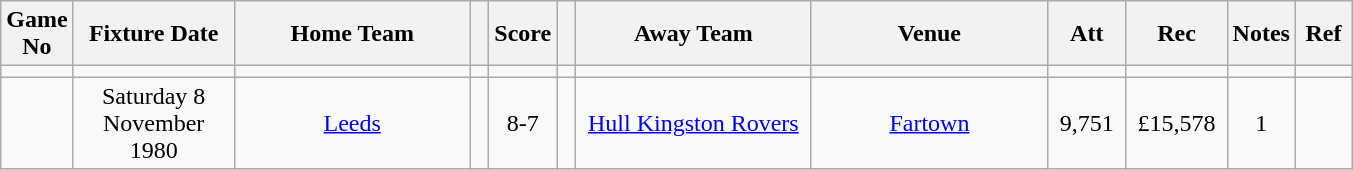<table class="wikitable" style="text-align:center;">
<tr>
<th width=20 abbr="No">Game No</th>
<th width=100 abbr="Date">Fixture Date</th>
<th width=150 abbr="Home Team">Home Team</th>
<th width=5 abbr="space"></th>
<th width=20 abbr="Score">Score</th>
<th width=5 abbr="space"></th>
<th width=150 abbr="Away Team">Away Team</th>
<th width=150 abbr="Venue">Venue</th>
<th width=45 abbr="Att">Att</th>
<th width=60 abbr="Rec">Rec</th>
<th width=20 abbr="Notes">Notes</th>
<th width=30 abbr="Ref">Ref</th>
</tr>
<tr>
<td></td>
<td></td>
<td></td>
<td></td>
<td></td>
<td></td>
<td></td>
<td></td>
<td></td>
<td></td>
<td></td>
</tr>
<tr>
<td></td>
<td>Saturday 8 November 1980</td>
<td><a href='#'>Leeds</a></td>
<td></td>
<td>8-7</td>
<td></td>
<td><a href='#'>Hull Kingston Rovers</a></td>
<td><a href='#'>Fartown</a></td>
<td>9,751</td>
<td>£15,578</td>
<td>1</td>
<td></td>
</tr>
</table>
